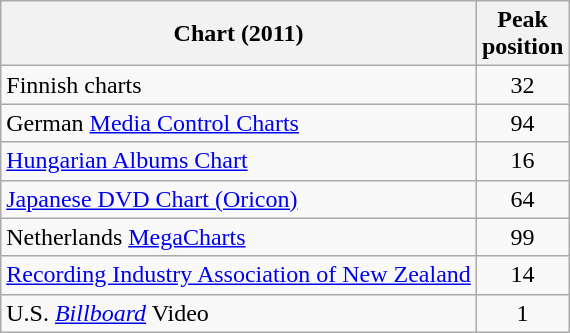<table class="wikitable">
<tr>
<th>Chart (2011)</th>
<th>Peak<br>position</th>
</tr>
<tr>
<td>Finnish charts</td>
<td align="center">32</td>
</tr>
<tr>
<td>German <a href='#'>Media Control Charts</a></td>
<td align="center">94</td>
</tr>
<tr>
<td><a href='#'>Hungarian Albums Chart</a></td>
<td align="center">16</td>
</tr>
<tr>
<td><a href='#'>Japanese DVD Chart (Oricon)</a></td>
<td align="center">64</td>
</tr>
<tr>
<td>Netherlands <a href='#'>MegaCharts</a></td>
<td align="center">99</td>
</tr>
<tr>
<td><a href='#'>Recording Industry Association of New Zealand</a></td>
<td align="center">14</td>
</tr>
<tr>
<td>U.S. <em><a href='#'>Billboard</a></em> Video</td>
<td align="center">1</td>
</tr>
</table>
